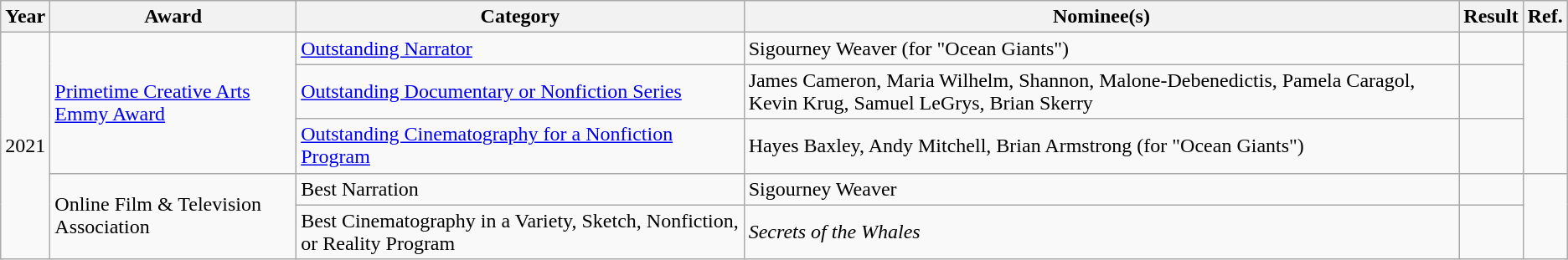<table class="wikitable">
<tr>
<th>Year</th>
<th>Award</th>
<th>Category</th>
<th>Nominee(s)</th>
<th>Result</th>
<th>Ref.</th>
</tr>
<tr>
<td rowspan="5">2021</td>
<td rowspan="3"><a href='#'>Primetime Creative Arts Emmy Award</a></td>
<td><a href='#'>Outstanding Narrator</a></td>
<td>Sigourney Weaver (for "Ocean Giants")</td>
<td></td>
<td rowspan="3" style="text-align:center;"></td>
</tr>
<tr>
<td><a href='#'>Outstanding Documentary or Nonfiction Series</a></td>
<td>James Cameron, Maria Wilhelm, Shannon, Malone-Debenedictis, Pamela Caragol, Kevin Krug, Samuel LeGrys, Brian Skerry</td>
<td></td>
</tr>
<tr>
<td><a href='#'>Outstanding Cinematography for a Nonfiction Program</a></td>
<td>Hayes Baxley, Andy Mitchell, Brian Armstrong (for "Ocean Giants")</td>
<td></td>
</tr>
<tr>
<td rowspan="2">Online Film & Television Association</td>
<td>Best Narration</td>
<td>Sigourney Weaver</td>
<td></td>
<td rowspan="2" style="text-align:center;"></td>
</tr>
<tr>
<td>Best Cinematography in a Variety, Sketch, Nonfiction, or Reality Program</td>
<td><em>Secrets of the Whales</em></td>
<td></td>
</tr>
</table>
